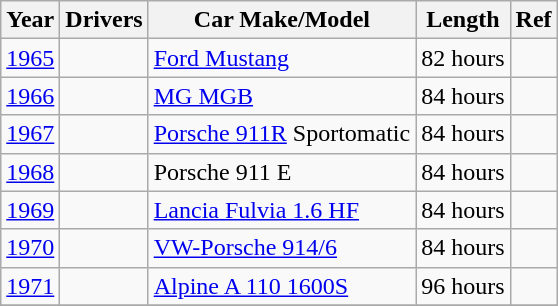<table class="wikitable">
<tr>
<th>Year</th>
<th>Drivers</th>
<th>Car Make/Model</th>
<th>Length</th>
<th>Ref</th>
</tr>
<tr>
<td><a href='#'>1965</a></td>
<td> </td>
<td><a href='#'>Ford Mustang</a></td>
<td>82 hours</td>
<td></td>
</tr>
<tr>
<td><a href='#'>1966</a></td>
<td> </td>
<td><a href='#'>MG MGB</a></td>
<td>84 hours</td>
<td></td>
</tr>
<tr>
<td><a href='#'>1967</a></td>
<td>  </td>
<td><a href='#'>Porsche 911R</a> Sportomatic</td>
<td>84 hours</td>
<td></td>
</tr>
<tr>
<td><a href='#'>1968</a></td>
<td>  </td>
<td>Porsche 911 E</td>
<td>84 hours</td>
<td></td>
</tr>
<tr>
<td><a href='#'>1969</a></td>
<td>  </td>
<td><a href='#'>Lancia Fulvia 1.6 HF</a></td>
<td>84 hours</td>
<td></td>
</tr>
<tr>
<td><a href='#'>1970</a></td>
<td>  </td>
<td><a href='#'>VW-Porsche 914/6</a></td>
<td>84 hours</td>
<td></td>
</tr>
<tr>
<td><a href='#'>1971</a></td>
<td>  </td>
<td><a href='#'>Alpine A 110 1600S</a></td>
<td>96 hours</td>
<td></td>
</tr>
<tr>
</tr>
</table>
